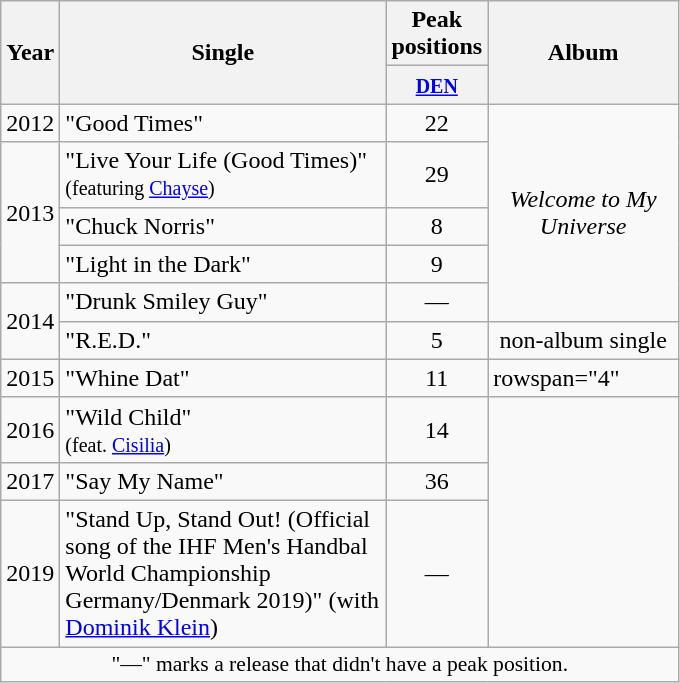<table class="wikitable">
<tr>
<th align="center" rowspan="2" width="10">Year</th>
<th align="center" rowspan="2" width="210">Single</th>
<th align="center" colspan="1" width="20">Peak positions</th>
<th align="center" rowspan="2" width="120">Album</th>
</tr>
<tr>
<th width="20"><small><a href='#'>DEN</a></small><br></th>
</tr>
<tr>
<td>2012</td>
<td>"Good Times"</td>
<td style="text-align:center;">22</td>
<td style="text-align:center;" rowspan="5"><em>Welcome to My Universe</em></td>
</tr>
<tr>
<td rowspan=3>2013</td>
<td>"Live Your Life (Good Times)"<br><small>(featuring <a href='#'>Chayse</a>)</small></td>
<td style="text-align:center;">29</td>
</tr>
<tr>
<td>"Chuck Norris"</td>
<td style="text-align:center;">8</td>
</tr>
<tr>
<td>"Light in the Dark"</td>
<td style="text-align:center;">9</td>
</tr>
<tr>
<td rowspan=2>2014</td>
<td>"Drunk Smiley Guy"</td>
<td style="text-align:center;">—</td>
</tr>
<tr>
<td>"R.E.D."</td>
<td style="text-align:center;">5</td>
<td style="text-align:center;">non-album single</td>
</tr>
<tr>
<td>2015</td>
<td>"Whine Dat"</td>
<td style="text-align:center;">11</td>
<td>rowspan="4" </td>
</tr>
<tr>
<td>2016</td>
<td>"Wild Child" <br><small>(feat. <a href='#'>Cisilia</a>)</small></td>
<td style="text-align:center;">14</td>
</tr>
<tr>
<td>2017</td>
<td>"Say My Name"</td>
<td style="text-align:center;">36<br></td>
</tr>
<tr>
<td>2019</td>
<td>"Stand Up, Stand Out! (Official song of the IHF Men's Handbal World Championship Germany/Denmark 2019)" (with <a href='#'>Dominik Klein</a>)</td>
<td style="text-align:center;">—</td>
</tr>
<tr>
<td colspan="6" style="font-size:90%;text-align:center;">"—" marks a release that didn't have a peak position.</td>
</tr>
</table>
